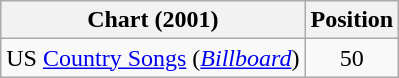<table class="wikitable sortable">
<tr>
<th scope="col">Chart (2001)</th>
<th scope="col">Position</th>
</tr>
<tr>
<td>US <a href='#'>Country Songs</a> (<em><a href='#'>Billboard</a></em>)</td>
<td align="center">50</td>
</tr>
</table>
